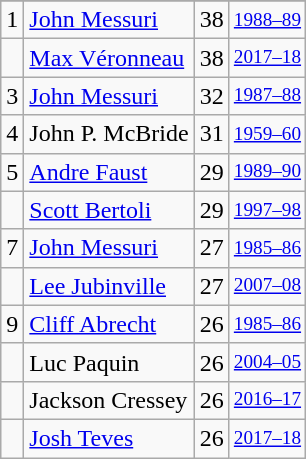<table class="wikitable">
<tr>
</tr>
<tr>
<td>1</td>
<td><a href='#'>John Messuri</a></td>
<td>38</td>
<td style="font-size:80%;"><a href='#'>1988–89</a></td>
</tr>
<tr>
<td></td>
<td><a href='#'>Max Véronneau</a></td>
<td>38</td>
<td style="font-size:80%;"><a href='#'>2017–18</a></td>
</tr>
<tr>
<td>3</td>
<td><a href='#'>John Messuri</a></td>
<td>32</td>
<td style="font-size:80%;"><a href='#'>1987–88</a></td>
</tr>
<tr>
<td>4</td>
<td>John P. McBride</td>
<td>31</td>
<td style="font-size:80%;"><a href='#'>1959–60</a></td>
</tr>
<tr>
<td>5</td>
<td><a href='#'>Andre Faust</a></td>
<td>29</td>
<td style="font-size:80%;"><a href='#'>1989–90</a></td>
</tr>
<tr>
<td></td>
<td><a href='#'>Scott Bertoli</a></td>
<td>29</td>
<td style="font-size:80%;"><a href='#'>1997–98</a></td>
</tr>
<tr>
<td>7</td>
<td><a href='#'>John Messuri</a></td>
<td>27</td>
<td style="font-size:80%;"><a href='#'>1985–86</a></td>
</tr>
<tr>
<td></td>
<td><a href='#'>Lee Jubinville</a></td>
<td>27</td>
<td style="font-size:80%;"><a href='#'>2007–08</a></td>
</tr>
<tr>
<td>9</td>
<td><a href='#'>Cliff Abrecht</a></td>
<td>26</td>
<td style="font-size:80%;"><a href='#'>1985–86</a></td>
</tr>
<tr>
<td></td>
<td>Luc Paquin</td>
<td>26</td>
<td style="font-size:80%;"><a href='#'>2004–05</a></td>
</tr>
<tr>
<td></td>
<td>Jackson Cressey</td>
<td>26</td>
<td style="font-size:80%;"><a href='#'>2016–17</a></td>
</tr>
<tr>
<td></td>
<td><a href='#'>Josh Teves</a></td>
<td>26</td>
<td style="font-size:80%;"><a href='#'>2017–18</a></td>
</tr>
</table>
